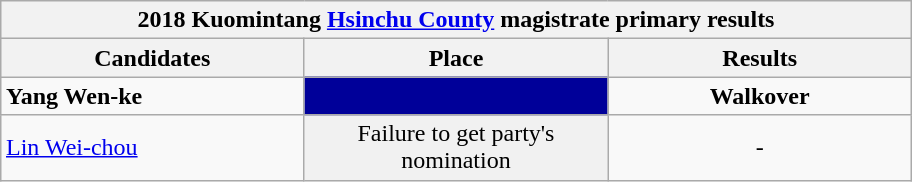<table class="wikitable collapsible" style="margin:1em auto;">
<tr>
<th colspan="5" width=600>2018 Kuomintang <a href='#'>Hsinchu County</a> magistrate primary results</th>
</tr>
<tr>
<th width=80>Candidates</th>
<th width=80>Place</th>
<th width=80>Results</th>
</tr>
<tr>
<td><strong>Yang Wen-ke</strong></td>
<td style="background: #000099; text-align:center"><strong></strong></td>
<td style="text-align:center"><strong>Walkover</strong></td>
</tr>
<tr>
<td><a href='#'>Lin Wei-chou</a></td>
<td style="background: #f1f1f1; text-align:center">Failure to get party's nomination</td>
<td style="text-align:center">-</td>
</tr>
</table>
